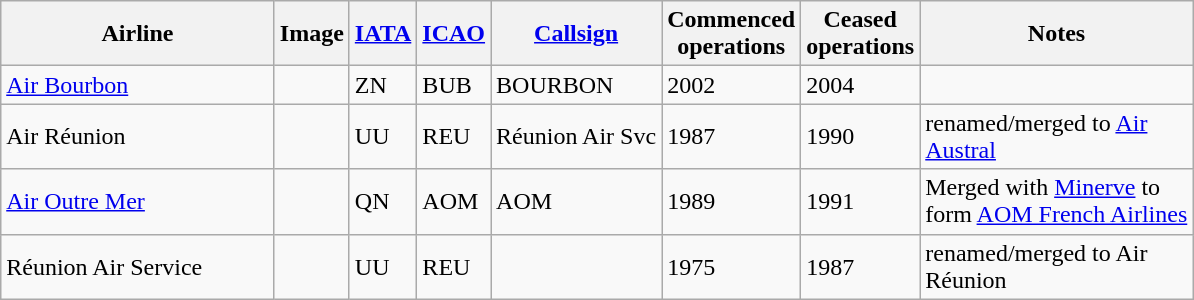<table class="wikitable sortable" style="border-collapse:collapse; margin:auto;" border="1" cellpadding="3">
<tr valign="middle">
<th style="width:175px;">Airline</th>
<th>Image</th>
<th><a href='#'>IATA</a></th>
<th><a href='#'>ICAO</a></th>
<th><a href='#'>Callsign</a></th>
<th>Commenced<br>operations</th>
<th>Ceased<br>operations</th>
<th style="width:175px;">Notes</th>
</tr>
<tr>
<td><a href='#'>Air Bourbon</a></td>
<td></td>
<td>ZN</td>
<td>BUB</td>
<td>BOURBON</td>
<td>2002</td>
<td>2004</td>
<td></td>
</tr>
<tr>
<td>Air Réunion</td>
<td></td>
<td>UU</td>
<td>REU</td>
<td>Réunion Air Svc</td>
<td>1987</td>
<td>1990</td>
<td>renamed/merged to <a href='#'>Air Austral</a></td>
</tr>
<tr>
<td><a href='#'>Air Outre Mer</a></td>
<td></td>
<td>QN</td>
<td>AOM</td>
<td>AOM</td>
<td>1989</td>
<td>1991</td>
<td>Merged with <a href='#'>Minerve</a> to form <a href='#'>AOM French Airlines</a></td>
</tr>
<tr>
<td>Réunion Air Service</td>
<td></td>
<td>UU</td>
<td>REU</td>
<td></td>
<td>1975</td>
<td>1987</td>
<td>renamed/merged to Air Réunion</td>
</tr>
</table>
